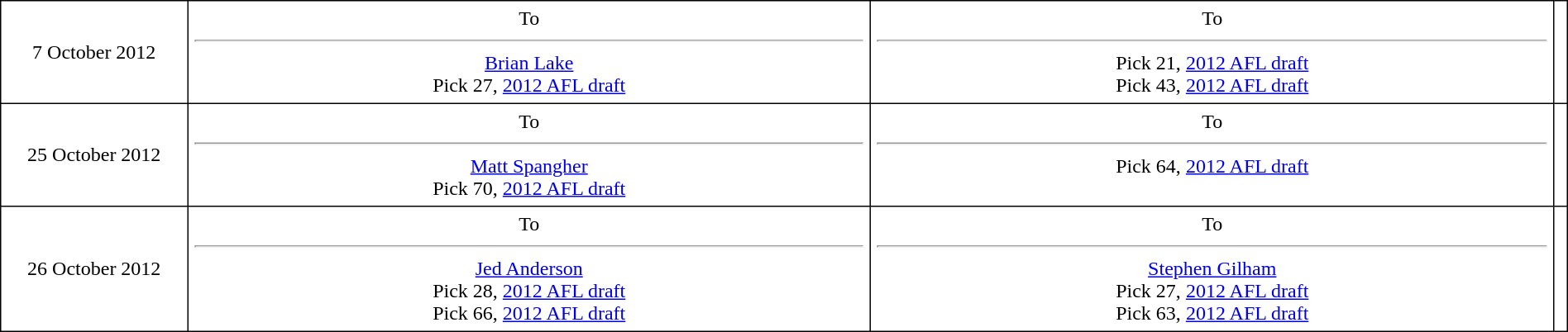<table border=1 style="border-collapse:collapse; text-align: center; width: 100%" bordercolor="#000000"  cellpadding="5">
<tr>
<td style="width:12%">7 October 2012</td>
<td style="width:44%; vertical-align:top;">To <strong></strong><hr><a href='#'>Brian Lake</a><br>Pick 27, <a href='#'>2012 AFL draft</a></td>
<td style="width:44%; vertical-align:top;">To <strong></strong><hr>Pick 21, <a href='#'>2012 AFL draft</a><br>Pick 43, <a href='#'>2012 AFL draft</a></td>
<td></td>
</tr>
<tr>
<td style="width:12%">25 October 2012</td>
<td style="width:44%; vertical-align:top;">To <strong></strong><hr><a href='#'>Matt Spangher</a><br>Pick 70, <a href='#'>2012 AFL draft</a></td>
<td style="width:44%; vertical-align:top;">To <strong></strong><hr>Pick 64, <a href='#'>2012 AFL draft</a></td>
<td></td>
</tr>
<tr>
<td style="width:12%">26 October 2012</td>
<td style="width:44%; vertical-align:top;">To <strong></strong><hr><a href='#'>Jed Anderson</a><br>Pick 28, <a href='#'>2012 AFL draft</a><br>Pick 66, <a href='#'>2012 AFL draft</a></td>
<td style="width:44%; vertical-align:top;">To <strong></strong><hr><a href='#'>Stephen Gilham</a><br>Pick 27, <a href='#'>2012 AFL draft</a><br>Pick 63, <a href='#'>2012 AFL draft</a></td>
<td></td>
</tr>
</table>
